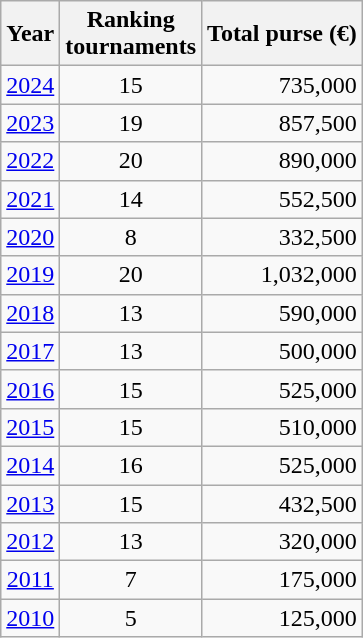<table class="wikitable" style="text-align:center;">
<tr>
<th>Year</th>
<th>Ranking<br>tournaments</th>
<th>Total purse (€)</th>
</tr>
<tr>
<td><a href='#'>2024</a></td>
<td>15</td>
<td align=right>735,000</td>
</tr>
<tr>
<td><a href='#'>2023</a></td>
<td>19</td>
<td align=right>857,500</td>
</tr>
<tr>
<td><a href='#'>2022</a></td>
<td>20</td>
<td align=right>890,000</td>
</tr>
<tr>
<td><a href='#'>2021</a></td>
<td>14</td>
<td align=right>552,500</td>
</tr>
<tr>
<td><a href='#'>2020</a></td>
<td>8</td>
<td align=right>332,500</td>
</tr>
<tr>
<td><a href='#'>2019</a></td>
<td>20</td>
<td align=right>1,032,000</td>
</tr>
<tr>
<td><a href='#'>2018</a></td>
<td>13</td>
<td align=right>590,000</td>
</tr>
<tr>
<td><a href='#'>2017</a></td>
<td>13</td>
<td align=right>500,000</td>
</tr>
<tr>
<td><a href='#'>2016</a></td>
<td>15</td>
<td align=right>525,000</td>
</tr>
<tr>
<td><a href='#'>2015</a></td>
<td>15</td>
<td align=right>510,000</td>
</tr>
<tr>
<td><a href='#'>2014</a></td>
<td>16</td>
<td align=right>525,000</td>
</tr>
<tr>
<td><a href='#'>2013</a></td>
<td>15</td>
<td align=right>432,500</td>
</tr>
<tr>
<td><a href='#'>2012</a></td>
<td>13</td>
<td align=right>320,000</td>
</tr>
<tr>
<td><a href='#'>2011</a></td>
<td>7</td>
<td align=right>175,000</td>
</tr>
<tr>
<td><a href='#'>2010</a></td>
<td>5</td>
<td align=right>125,000</td>
</tr>
</table>
